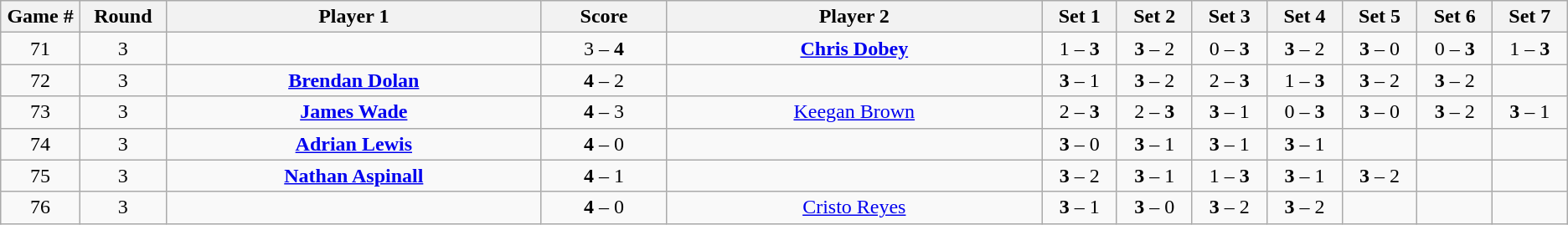<table class="wikitable">
<tr>
<th width="2%">Game #</th>
<th width="2%">Round</th>
<th width="15%">Player 1</th>
<th width="5%">Score</th>
<th width="15%">Player 2</th>
<th width="3%">Set 1</th>
<th width="3%">Set 2</th>
<th width="3%">Set 3</th>
<th width="3%">Set 4</th>
<th width="3%">Set 5</th>
<th width="3%">Set 6</th>
<th width="3%">Set 7</th>
</tr>
<tr style=text-align:center;">
<td>71</td>
<td>3</td>
<td></td>
<td>3 – <strong>4</strong></td>
<td><strong><a href='#'>Chris Dobey</a></strong> </td>
<td>1 – <strong>3</strong></td>
<td><strong>3</strong> – 2</td>
<td>0 – <strong>3</strong></td>
<td><strong>3</strong> – 2</td>
<td><strong>3</strong> – 0</td>
<td>0 – <strong>3</strong></td>
<td>1 – <strong>3</strong></td>
</tr>
<tr style=text-align:center;">
<td>72</td>
<td>3</td>
<td> <strong><a href='#'>Brendan Dolan</a></strong></td>
<td><strong>4</strong> – 2</td>
<td></td>
<td><strong>3</strong> – 1</td>
<td><strong>3</strong> – 2</td>
<td>2 – <strong>3</strong></td>
<td>1 – <strong>3</strong></td>
<td><strong>3</strong> – 2</td>
<td><strong>3</strong> – 2</td>
<td></td>
</tr>
<tr style=text-align:center;">
<td>73</td>
<td>3</td>
<td> <strong><a href='#'>James Wade</a></strong></td>
<td><strong>4</strong> – 3</td>
<td><a href='#'>Keegan Brown</a> </td>
<td>2 – <strong>3</strong></td>
<td>2 – <strong>3</strong></td>
<td><strong>3</strong> – 1</td>
<td>0 – <strong>3</strong></td>
<td><strong>3</strong> – 0</td>
<td><strong>3</strong> – 2</td>
<td><strong>3</strong> – 1</td>
</tr>
<tr style=text-align:center;">
<td>74</td>
<td>3</td>
<td> <strong><a href='#'>Adrian Lewis</a></strong></td>
<td><strong>4</strong> – 0</td>
<td></td>
<td><strong>3</strong> – 0</td>
<td><strong>3</strong> – 1</td>
<td><strong>3</strong> – 1</td>
<td><strong>3</strong> – 1</td>
<td></td>
<td></td>
<td></td>
</tr>
<tr style=text-align:center;">
<td>75</td>
<td>3</td>
<td> <strong><a href='#'>Nathan Aspinall</a></strong></td>
<td><strong>4</strong> – 1</td>
<td></td>
<td><strong>3</strong> – 2</td>
<td><strong>3</strong> – 1</td>
<td>1 – <strong>3</strong></td>
<td><strong>3</strong> – 1</td>
<td><strong>3</strong> – 2</td>
<td></td>
<td></td>
</tr>
<tr style=text-align:center;">
<td>76</td>
<td>3</td>
<td></td>
<td><strong>4</strong> – 0</td>
<td><a href='#'>Cristo Reyes</a> </td>
<td><strong>3</strong> – 1</td>
<td><strong>3</strong> – 0</td>
<td><strong>3</strong> – 2</td>
<td><strong>3</strong> – 2</td>
<td></td>
<td></td>
<td></td>
</tr>
</table>
